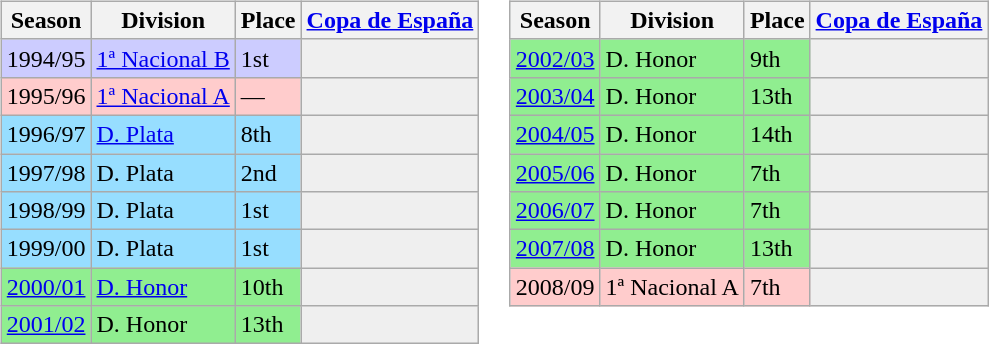<table>
<tr>
<td valign="top" width=0%><br><table class="wikitable">
<tr style="background:#f0f6fa;">
<th><strong>Season</strong></th>
<th><strong>Division</strong></th>
<th><strong>Place</strong></th>
<th><strong><a href='#'>Copa de España</a></strong></th>
</tr>
<tr>
<td style="background:#ccccff;">1994/95</td>
<td style="background:#ccccff;"><a href='#'>1ª Nacional B</a></td>
<td style="background:#ccccff;">1st</td>
<th style="background:#efefef;"></th>
</tr>
<tr>
<td style="background:#FFCCCC;">1995/96</td>
<td style="background:#FFCCCC;"><a href='#'>1ª Nacional A</a></td>
<td style="background:#FFCCCC;">—</td>
<th style="background:#efefef;"></th>
</tr>
<tr>
<td style="background:#97DEFF;">1996/97</td>
<td style="background:#97DEFF;"><a href='#'>D. Plata</a></td>
<td style="background:#97DEFF;">8th</td>
<th style="background:#efefef;"></th>
</tr>
<tr>
<td style="background:#97DEFF;">1997/98</td>
<td style="background:#97DEFF;">D. Plata</td>
<td style="background:#97DEFF;">2nd</td>
<th style="background:#efefef;"></th>
</tr>
<tr>
<td style="background:#97DEFF;">1998/99</td>
<td style="background:#97DEFF;">D. Plata</td>
<td style="background:#97DEFF;">1st</td>
<th style="background:#efefef;"></th>
</tr>
<tr>
<td style="background:#97DEFF;">1999/00</td>
<td style="background:#97DEFF;">D. Plata</td>
<td style="background:#97DEFF;">1st</td>
<th style="background:#efefef;"></th>
</tr>
<tr>
<td style="background:#90EE90;"><a href='#'>2000/01</a></td>
<td style="background:#90EE90;"><a href='#'>D. Honor</a></td>
<td style="background:#90EE90;">10th</td>
<th style="background:#efefef;"></th>
</tr>
<tr>
<td style="background:#90EE90;"><a href='#'>2001/02</a></td>
<td style="background:#90EE90;">D. Honor</td>
<td style="background:#90EE90;">13th</td>
<th style="background:#efefef;"></th>
</tr>
</table>
</td>
<td valign="top" width=0%><br><table class="wikitable">
<tr style="background:#f0f6fa;">
<th><strong>Season</strong></th>
<th><strong>Division</strong></th>
<th><strong>Place</strong></th>
<th><strong><a href='#'>Copa de España</a></strong></th>
</tr>
<tr>
<td style="background:#90EE90;"><a href='#'>2002/03</a></td>
<td style="background:#90EE90;">D. Honor</td>
<td style="background:#90EE90;">9th</td>
<th style="background:#efefef;"></th>
</tr>
<tr>
<td style="background:#90EE90;"><a href='#'>2003/04</a></td>
<td style="background:#90EE90;">D. Honor</td>
<td style="background:#90EE90;">13th</td>
<th style="background:#efefef;"></th>
</tr>
<tr>
<td style="background:#90EE90;"><a href='#'>2004/05</a></td>
<td style="background:#90EE90;">D. Honor</td>
<td style="background:#90EE90;">14th</td>
<th style="background:#efefef;"></th>
</tr>
<tr>
<td style="background:#90EE90;"><a href='#'>2005/06</a></td>
<td style="background:#90EE90;">D. Honor</td>
<td style="background:#90EE90;">7th</td>
<th style="background:#efefef;"></th>
</tr>
<tr>
<td style="background:#90EE90;"><a href='#'>2006/07</a></td>
<td style="background:#90EE90;">D. Honor</td>
<td style="background:#90EE90;">7th</td>
<th style="background:#efefef;"></th>
</tr>
<tr>
<td style="background:#90EE90;"><a href='#'>2007/08</a></td>
<td style="background:#90EE90;">D. Honor</td>
<td style="background:#90EE90;">13th</td>
<th style="background:#efefef;"></th>
</tr>
<tr>
<td style="background:#FFCCCC;">2008/09</td>
<td style="background:#FFCCCC;">1ª Nacional A</td>
<td style="background:#FFCCCC;">7th</td>
<th style="background:#efefef;"></th>
</tr>
</table>
</td>
</tr>
</table>
